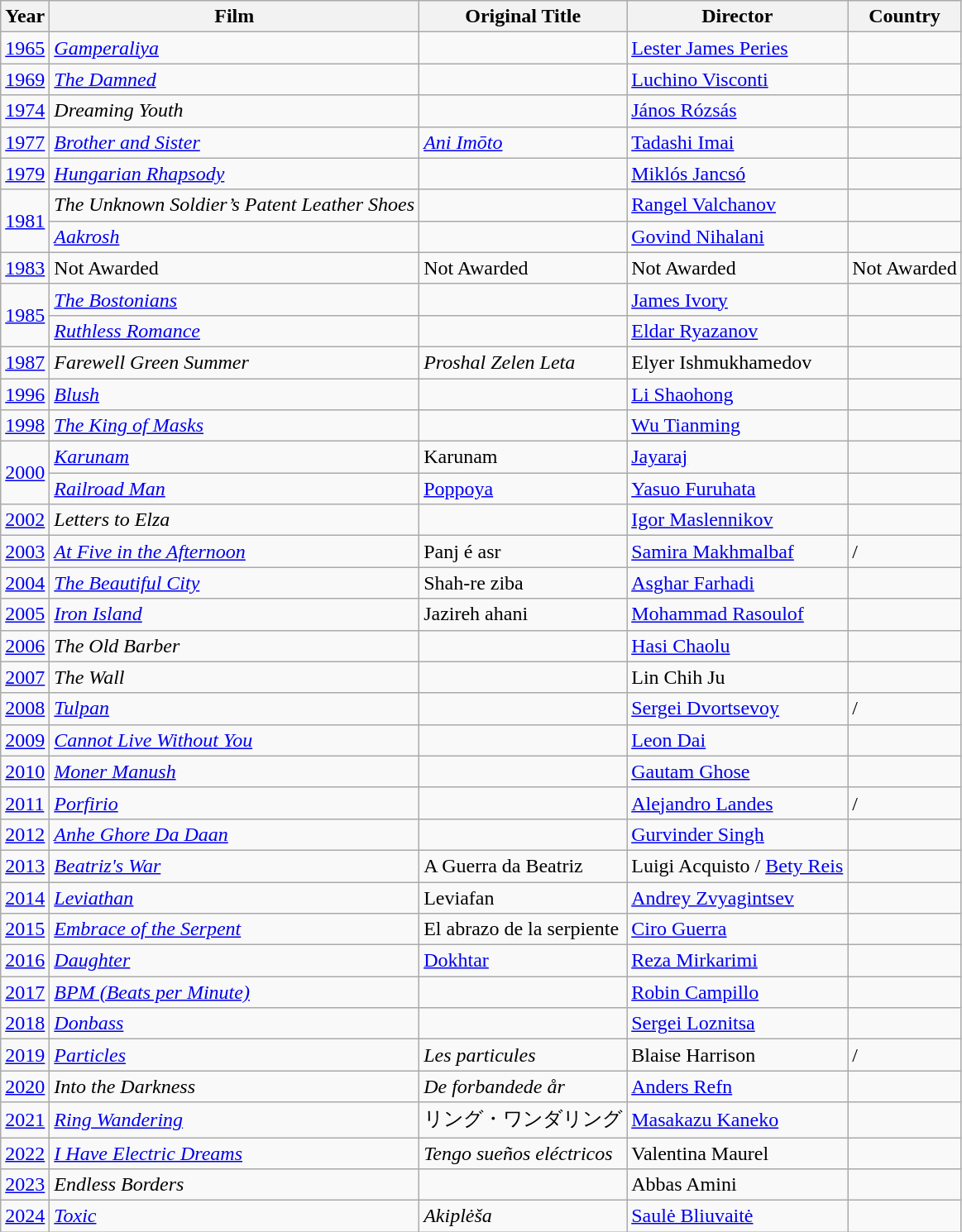<table class="wikitable unsortable">
<tr>
<th>Year</th>
<th>Film</th>
<th>Original Title</th>
<th>Director</th>
<th>Country</th>
</tr>
<tr>
<td><a href='#'>1965</a></td>
<td><em><a href='#'>Gamperaliya</a></em></td>
<td></td>
<td><a href='#'>Lester James Peries</a></td>
<td></td>
</tr>
<tr>
<td><a href='#'>1969</a></td>
<td><em><a href='#'>The Damned</a></em></td>
<td></td>
<td><a href='#'>Luchino Visconti</a></td>
<td></td>
</tr>
<tr>
<td><a href='#'>1974</a></td>
<td><em>Dreaming Youth</em></td>
<td></td>
<td><a href='#'>János Rózsás</a></td>
<td></td>
</tr>
<tr>
<td><a href='#'>1977</a></td>
<td><em><a href='#'>Brother and Sister</a></em></td>
<td><em><a href='#'>Ani Imōto</a></em></td>
<td><a href='#'>Tadashi Imai</a></td>
<td></td>
</tr>
<tr>
<td><a href='#'>1979</a></td>
<td><em><a href='#'>Hungarian Rhapsody</a></em></td>
<td></td>
<td><a href='#'>Miklós Jancsó</a></td>
<td></td>
</tr>
<tr>
<td rowspan="2"><a href='#'>1981</a></td>
<td><em>The Unknown Soldier’s Patent Leather Shoes</em></td>
<td></td>
<td><a href='#'>Rangel Valchanov</a></td>
<td></td>
</tr>
<tr>
<td><em><a href='#'>Aakrosh</a></em></td>
<td></td>
<td><a href='#'>Govind Nihalani</a></td>
<td></td>
</tr>
<tr>
<td><a href='#'>1983</a></td>
<td>Not Awarded</td>
<td>Not Awarded</td>
<td>Not Awarded</td>
<td>Not Awarded</td>
</tr>
<tr>
<td rowspan="2"><a href='#'>1985</a></td>
<td><em><a href='#'>The Bostonians</a></em></td>
<td></td>
<td><a href='#'>James Ivory</a></td>
<td></td>
</tr>
<tr>
<td><em><a href='#'>Ruthless Romance</a></em></td>
<td></td>
<td><a href='#'>Eldar Ryazanov</a></td>
<td></td>
</tr>
<tr>
<td><a href='#'>1987</a></td>
<td><em>Farewell Green Summer</em></td>
<td><em>Proshal Zelen Leta</em></td>
<td>Elyer Ishmukhamedov</td>
<td></td>
</tr>
<tr>
<td><a href='#'>1996</a></td>
<td><em><a href='#'>Blush</a></em></td>
<td></td>
<td><a href='#'>Li Shaohong</a></td>
<td></td>
</tr>
<tr>
<td><a href='#'>1998</a></td>
<td><em><a href='#'>The King of Masks</a></em></td>
<td></td>
<td><a href='#'>Wu Tianming</a></td>
<td></td>
</tr>
<tr>
<td rowspan="2"><a href='#'>2000</a></td>
<td><em><a href='#'>Karunam</a></em></td>
<td>Karunam</td>
<td><a href='#'>Jayaraj</a></td>
<td></td>
</tr>
<tr>
<td><em><a href='#'>Railroad Man</a></em></td>
<td><a href='#'>Poppoya</a></td>
<td><a href='#'>Yasuo Furuhata</a></td>
<td></td>
</tr>
<tr>
<td><a href='#'>2002</a></td>
<td><em>Letters to Elza</em></td>
<td></td>
<td><a href='#'>Igor Maslennikov</a></td>
<td></td>
</tr>
<tr>
<td><a href='#'>2003</a></td>
<td><em><a href='#'>At Five in the Afternoon</a></em></td>
<td>Panj é asr</td>
<td><a href='#'>Samira Makhmalbaf</a></td>
<td> / </td>
</tr>
<tr>
<td><a href='#'>2004</a></td>
<td><em><a href='#'>The Beautiful City</a></em></td>
<td>Shah-re ziba</td>
<td><a href='#'>Asghar Farhadi</a></td>
<td></td>
</tr>
<tr>
<td><a href='#'>2005</a></td>
<td><em><a href='#'>Iron Island</a></em></td>
<td>Jazireh ahani</td>
<td><a href='#'>Mohammad Rasoulof</a></td>
<td></td>
</tr>
<tr>
<td><a href='#'>2006</a></td>
<td><em>The Old Barber</em></td>
<td></td>
<td><a href='#'>Hasi Chaolu</a></td>
<td></td>
</tr>
<tr>
<td><a href='#'>2007</a></td>
<td><em>The Wall</em></td>
<td></td>
<td>Lin Chih Ju</td>
<td></td>
</tr>
<tr>
<td><a href='#'>2008</a></td>
<td><em><a href='#'>Tulpan</a></em></td>
<td></td>
<td><a href='#'>Sergei Dvortsevoy</a></td>
<td> / </td>
</tr>
<tr>
<td><a href='#'>2009</a></td>
<td><em><a href='#'>Cannot Live Without You</a></em></td>
<td></td>
<td><a href='#'>Leon Dai</a></td>
<td></td>
</tr>
<tr>
<td><a href='#'>2010</a></td>
<td><em><a href='#'>Moner Manush</a></em></td>
<td></td>
<td><a href='#'>Gautam Ghose</a></td>
<td></td>
</tr>
<tr>
<td><a href='#'>2011</a></td>
<td><em><a href='#'>Porfirio</a></em></td>
<td></td>
<td><a href='#'>Alejandro Landes</a></td>
<td> / </td>
</tr>
<tr>
<td><a href='#'>2012</a></td>
<td><em><a href='#'>Anhe Ghore Da Daan</a></em></td>
<td></td>
<td><a href='#'>Gurvinder Singh</a></td>
<td></td>
</tr>
<tr>
<td><a href='#'>2013</a></td>
<td><em><a href='#'>Beatriz's War</a></em></td>
<td>A Guerra da Beatriz</td>
<td>Luigi Acquisto / <a href='#'>Bety Reis</a></td>
<td></td>
</tr>
<tr>
<td><a href='#'>2014</a></td>
<td><em><a href='#'>Leviathan</a></em></td>
<td>Leviafan</td>
<td><a href='#'>Andrey Zvyagintsev</a></td>
<td></td>
</tr>
<tr>
<td><a href='#'>2015</a></td>
<td><em><a href='#'>Embrace of the Serpent</a></em></td>
<td>El abrazo de la serpiente</td>
<td><a href='#'>Ciro Guerra</a></td>
<td></td>
</tr>
<tr>
<td><a href='#'>2016</a></td>
<td><em><a href='#'>Daughter</a></em></td>
<td><a href='#'>Dokhtar</a></td>
<td><a href='#'>Reza Mirkarimi</a></td>
<td></td>
</tr>
<tr>
<td><a href='#'>2017</a></td>
<td><em><a href='#'>BPM (Beats per Minute)</a></em></td>
<td></td>
<td><a href='#'>Robin Campillo</a></td>
<td></td>
</tr>
<tr>
<td><a href='#'>2018</a></td>
<td><em><a href='#'>Donbass</a></em></td>
<td></td>
<td><a href='#'>Sergei Loznitsa</a></td>
<td></td>
</tr>
<tr>
<td><a href='#'>2019</a></td>
<td><em><a href='#'>Particles</a></em></td>
<td><em>Les particules</em></td>
<td>Blaise Harrison</td>
<td> / </td>
</tr>
<tr>
<td><a href='#'>2020</a></td>
<td><em>Into the Darkness</em></td>
<td><em>De forbandede år</em></td>
<td><a href='#'>Anders Refn</a></td>
<td></td>
</tr>
<tr>
<td><a href='#'>2021</a></td>
<td><em><a href='#'>Ring Wandering</a></em></td>
<td>リング・ワンダリング</td>
<td><a href='#'>Masakazu Kaneko</a></td>
<td></td>
</tr>
<tr>
<td><a href='#'>2022</a></td>
<td><em><a href='#'>I Have Electric Dreams</a></em></td>
<td><em>Tengo sueños eléctricos</em></td>
<td>Valentina Maurel</td>
<td></td>
</tr>
<tr>
<td><a href='#'>2023</a></td>
<td><em>Endless Borders</em></td>
<td></td>
<td>Abbas Amini</td>
<td></td>
</tr>
<tr>
<td><a href='#'>2024</a></td>
<td><em><a href='#'>Toxic</a></em></td>
<td><em>Akiplėša</em></td>
<td><a href='#'>Saulė Bliuvaitė</a></td>
<td></td>
</tr>
</table>
